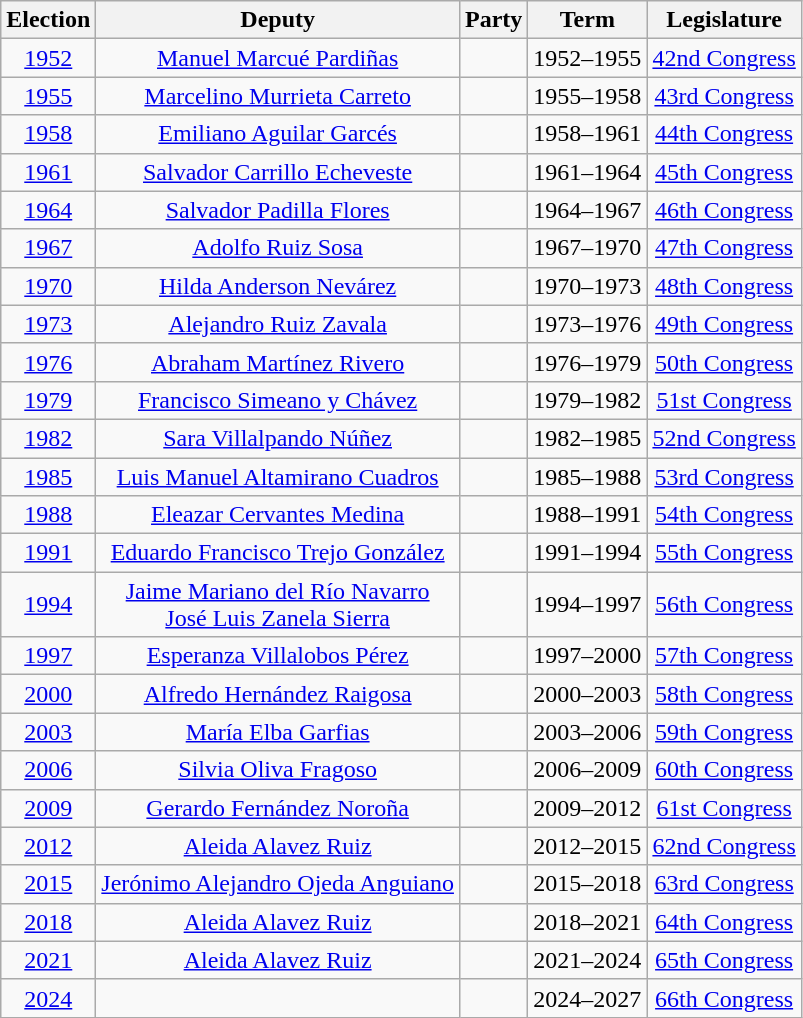<table class="wikitable sortable" style="text-align: center">
<tr>
<th>Election</th>
<th class="unsortable">Deputy</th>
<th class="unsortable">Party</th>
<th class="unsortable">Term</th>
<th class="unsortable">Legislature</th>
</tr>
<tr>
<td><a href='#'>1952</a></td>
<td><a href='#'>Manuel Marcué Pardiñas</a></td>
<td></td>
<td>1952–1955</td>
<td><a href='#'>42nd Congress</a></td>
</tr>
<tr>
<td><a href='#'>1955</a></td>
<td><a href='#'>Marcelino Murrieta Carreto</a></td>
<td></td>
<td>1955–1958</td>
<td><a href='#'>43rd Congress</a></td>
</tr>
<tr>
<td><a href='#'>1958</a></td>
<td><a href='#'>Emiliano Aguilar Garcés</a></td>
<td></td>
<td>1958–1961</td>
<td><a href='#'>44th Congress</a></td>
</tr>
<tr>
<td><a href='#'>1961</a></td>
<td><a href='#'>Salvador Carrillo Echeveste</a></td>
<td></td>
<td>1961–1964</td>
<td><a href='#'>45th Congress</a></td>
</tr>
<tr>
<td><a href='#'>1964</a></td>
<td><a href='#'>Salvador Padilla Flores</a></td>
<td></td>
<td>1964–1967</td>
<td><a href='#'>46th Congress</a></td>
</tr>
<tr>
<td><a href='#'>1967</a></td>
<td><a href='#'>Adolfo Ruiz Sosa</a></td>
<td></td>
<td>1967–1970</td>
<td><a href='#'>47th Congress</a></td>
</tr>
<tr>
<td><a href='#'>1970</a></td>
<td><a href='#'>Hilda Anderson Nevárez</a></td>
<td></td>
<td>1970–1973</td>
<td><a href='#'>48th Congress</a></td>
</tr>
<tr>
<td><a href='#'>1973</a></td>
<td><a href='#'>Alejandro Ruiz Zavala</a></td>
<td></td>
<td>1973–1976</td>
<td><a href='#'>49th Congress</a></td>
</tr>
<tr>
<td><a href='#'>1976</a></td>
<td><a href='#'>Abraham Martínez Rivero</a></td>
<td></td>
<td>1976–1979</td>
<td><a href='#'>50th Congress</a></td>
</tr>
<tr>
<td><a href='#'>1979</a></td>
<td><a href='#'>Francisco Simeano y Chávez</a></td>
<td></td>
<td>1979–1982</td>
<td><a href='#'>51st Congress</a></td>
</tr>
<tr>
<td><a href='#'>1982</a></td>
<td><a href='#'>Sara Villalpando Núñez</a></td>
<td></td>
<td>1982–1985</td>
<td><a href='#'>52nd Congress</a></td>
</tr>
<tr>
<td><a href='#'>1985</a></td>
<td><a href='#'>Luis Manuel Altamirano Cuadros</a></td>
<td></td>
<td>1985–1988</td>
<td><a href='#'>53rd Congress</a></td>
</tr>
<tr>
<td><a href='#'>1988</a></td>
<td><a href='#'>Eleazar Cervantes Medina</a></td>
<td></td>
<td>1988–1991</td>
<td><a href='#'>54th Congress</a></td>
</tr>
<tr>
<td><a href='#'>1991</a></td>
<td><a href='#'>Eduardo Francisco Trejo González</a></td>
<td></td>
<td>1991–1994</td>
<td><a href='#'>55th Congress</a></td>
</tr>
<tr>
<td><a href='#'>1994</a></td>
<td><a href='#'>Jaime Mariano del Río Navarro</a><br><a href='#'>José Luis Zanela Sierra</a></td>
<td></td>
<td>1994–1997</td>
<td><a href='#'>56th Congress</a></td>
</tr>
<tr>
<td><a href='#'>1997</a></td>
<td><a href='#'>Esperanza Villalobos Pérez</a></td>
<td></td>
<td>1997–2000</td>
<td><a href='#'>57th Congress</a></td>
</tr>
<tr>
<td><a href='#'>2000</a></td>
<td><a href='#'>Alfredo Hernández Raigosa</a></td>
<td></td>
<td>2000–2003</td>
<td><a href='#'>58th Congress</a></td>
</tr>
<tr>
<td><a href='#'>2003</a></td>
<td><a href='#'>María Elba Garfias</a></td>
<td></td>
<td>2003–2006</td>
<td><a href='#'>59th Congress</a></td>
</tr>
<tr>
<td><a href='#'>2006</a></td>
<td><a href='#'>Silvia Oliva Fragoso</a></td>
<td></td>
<td>2006–2009</td>
<td><a href='#'>60th Congress</a></td>
</tr>
<tr>
<td><a href='#'>2009</a></td>
<td><a href='#'>Gerardo Fernández Noroña</a></td>
<td></td>
<td>2009–2012</td>
<td><a href='#'>61st Congress</a></td>
</tr>
<tr>
<td><a href='#'>2012</a></td>
<td><a href='#'>Aleida Alavez Ruiz</a></td>
<td></td>
<td>2012–2015</td>
<td><a href='#'>62nd Congress</a></td>
</tr>
<tr>
<td><a href='#'>2015</a></td>
<td><a href='#'>Jerónimo Alejandro Ojeda Anguiano</a></td>
<td></td>
<td>2015–2018</td>
<td><a href='#'>63rd Congress</a></td>
</tr>
<tr>
<td><a href='#'>2018</a></td>
<td><a href='#'>Aleida Alavez Ruiz</a></td>
<td></td>
<td>2018–2021</td>
<td><a href='#'>64th Congress</a></td>
</tr>
<tr>
<td><a href='#'>2021</a></td>
<td><a href='#'>Aleida Alavez Ruiz</a></td>
<td></td>
<td>2021–2024</td>
<td><a href='#'>65th Congress</a></td>
</tr>
<tr>
<td><a href='#'>2024</a></td>
<td></td>
<td></td>
<td>2024–2027</td>
<td><a href='#'>66th Congress</a></td>
</tr>
</table>
